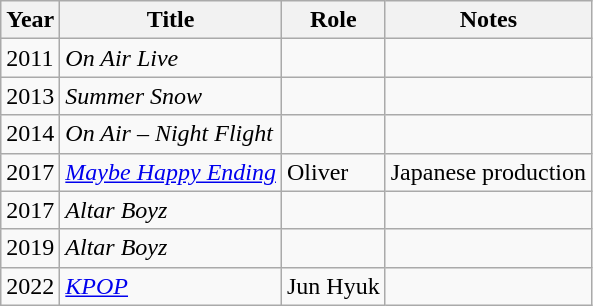<table class="wikitable">
<tr>
<th>Year</th>
<th>Title</th>
<th>Role</th>
<th>Notes</th>
</tr>
<tr>
<td>2011</td>
<td><em>On Air Live</em></td>
<td></td>
<td></td>
</tr>
<tr>
<td>2013</td>
<td><em>Summer Snow</em></td>
<td></td>
<td></td>
</tr>
<tr>
<td>2014</td>
<td><em>On Air – Night Flight</em></td>
<td></td>
<td></td>
</tr>
<tr>
<td>2017</td>
<td><em><a href='#'>Maybe Happy Ending</a></em></td>
<td>Oliver</td>
<td>Japanese production</td>
</tr>
<tr>
<td>2017</td>
<td><em>Altar Boyz</em></td>
<td></td>
<td></td>
</tr>
<tr>
<td>2019</td>
<td><em>Altar Boyz</em></td>
<td></td>
<td></td>
</tr>
<tr>
<td>2022</td>
<td><em><a href='#'>KPOP</a></em></td>
<td>Jun Hyuk</td>
<td></td>
</tr>
</table>
